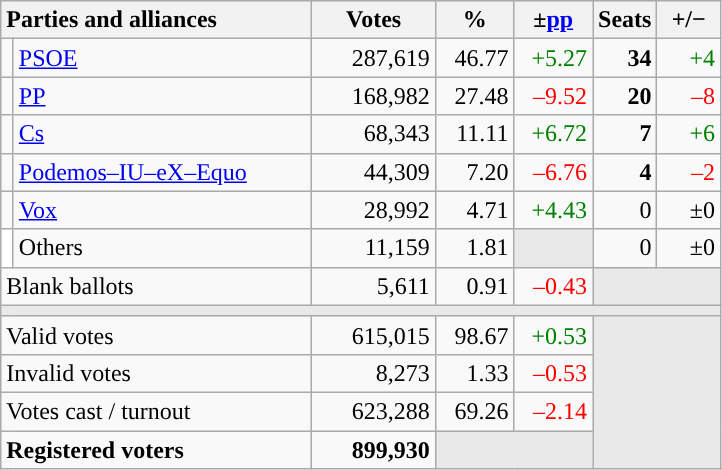<table class="wikitable" style="text-align:right;">
<tr>
<th style="text-align:left;" colspan="2" width="200">Parties and alliances</th>
<th width="75">Votes</th>
<th width="45">%</th>
<th width="45">±<a href='#'>pp</a></th>
<th width="35">Seats</th>
<th width="35">+/−</th>
</tr>
<tr>
<td width="1" style="color:inherit;background:"></td>
<td align="left"><a href='#'>PSOE</a></td>
<td>287,619</td>
<td>46.77</td>
<td style="color:green;">+5.27</td>
<td><strong>34</strong></td>
<td style="color:green;">+4</td>
</tr>
<tr>
<td style="color:inherit;background:"></td>
<td align="left"><a href='#'>PP</a></td>
<td>168,982</td>
<td>27.48</td>
<td style="color:red;">–9.52</td>
<td><strong>20</strong></td>
<td style="color:red;">–8</td>
</tr>
<tr>
<td style="color:inherit;background:"></td>
<td align="left"><a href='#'>Cs</a></td>
<td>68,343</td>
<td>11.11</td>
<td style="color:green;">+6.72</td>
<td><strong>7</strong></td>
<td style="color:green;">+6</td>
</tr>
<tr>
<td style="color:inherit;background:"></td>
<td align="left"><a href='#'>Podemos–IU–eX–Equo</a></td>
<td>44,309</td>
<td>7.20</td>
<td style="color:red;">–6.76</td>
<td><strong>4</strong></td>
<td style="color:red;">–2</td>
</tr>
<tr>
<td style="color:inherit;background:"></td>
<td align="left"><a href='#'>Vox</a></td>
<td>28,992</td>
<td>4.71</td>
<td style="color:green;">+4.43</td>
<td>0</td>
<td>±0</td>
</tr>
<tr>
<td bgcolor="white"></td>
<td align="left">Others</td>
<td>11,159</td>
<td>1.81</td>
<td bgcolor="#E9E9E9"></td>
<td>0</td>
<td>±0</td>
</tr>
<tr>
<td align="left" colspan="2">Blank ballots</td>
<td>5,611</td>
<td>0.91</td>
<td style="color:red;">–0.43</td>
<td bgcolor="#E9E9E9" colspan="2"></td>
</tr>
<tr>
<td colspan="7" bgcolor="#E9E9E9"></td>
</tr>
<tr>
<td align="left" colspan="2">Valid votes</td>
<td>615,015</td>
<td>98.67</td>
<td style="color:green;">+0.53</td>
<td bgcolor="#E9E9E9" colspan="2" rowspan="4"></td>
</tr>
<tr>
<td align="left" colspan="2">Invalid votes</td>
<td>8,273</td>
<td>1.33</td>
<td style="color:red;">–0.53</td>
</tr>
<tr>
<td align="left" colspan="2">Votes cast / turnout</td>
<td>623,288</td>
<td>69.26</td>
<td style="color:red;">–2.14</td>
</tr>
<tr style="font-weight:bold;">
<td align="left" colspan="2">Registered voters</td>
<td>899,930</td>
<td bgcolor="#E9E9E9" colspan="2"></td>
</tr>
</table>
